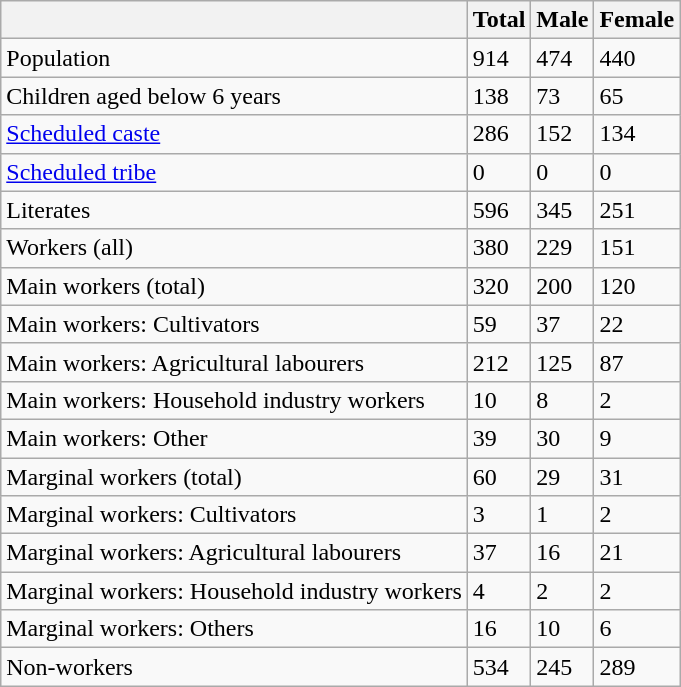<table class="wikitable sortable">
<tr>
<th></th>
<th>Total</th>
<th>Male</th>
<th>Female</th>
</tr>
<tr>
<td>Population</td>
<td>914</td>
<td>474</td>
<td>440</td>
</tr>
<tr>
<td>Children aged below 6 years</td>
<td>138</td>
<td>73</td>
<td>65</td>
</tr>
<tr>
<td><a href='#'>Scheduled caste</a></td>
<td>286</td>
<td>152</td>
<td>134</td>
</tr>
<tr>
<td><a href='#'>Scheduled tribe</a></td>
<td>0</td>
<td>0</td>
<td>0</td>
</tr>
<tr>
<td>Literates</td>
<td>596</td>
<td>345</td>
<td>251</td>
</tr>
<tr>
<td>Workers (all)</td>
<td>380</td>
<td>229</td>
<td>151</td>
</tr>
<tr>
<td>Main workers (total)</td>
<td>320</td>
<td>200</td>
<td>120</td>
</tr>
<tr>
<td>Main workers: Cultivators</td>
<td>59</td>
<td>37</td>
<td>22</td>
</tr>
<tr>
<td>Main workers: Agricultural labourers</td>
<td>212</td>
<td>125</td>
<td>87</td>
</tr>
<tr>
<td>Main workers: Household industry workers</td>
<td>10</td>
<td>8</td>
<td>2</td>
</tr>
<tr>
<td>Main workers: Other</td>
<td>39</td>
<td>30</td>
<td>9</td>
</tr>
<tr>
<td>Marginal workers (total)</td>
<td>60</td>
<td>29</td>
<td>31</td>
</tr>
<tr>
<td>Marginal workers: Cultivators</td>
<td>3</td>
<td>1</td>
<td>2</td>
</tr>
<tr>
<td>Marginal workers: Agricultural labourers</td>
<td>37</td>
<td>16</td>
<td>21</td>
</tr>
<tr>
<td>Marginal workers: Household industry workers</td>
<td>4</td>
<td>2</td>
<td>2</td>
</tr>
<tr>
<td>Marginal workers: Others</td>
<td>16</td>
<td>10</td>
<td>6</td>
</tr>
<tr>
<td>Non-workers</td>
<td>534</td>
<td>245</td>
<td>289</td>
</tr>
</table>
